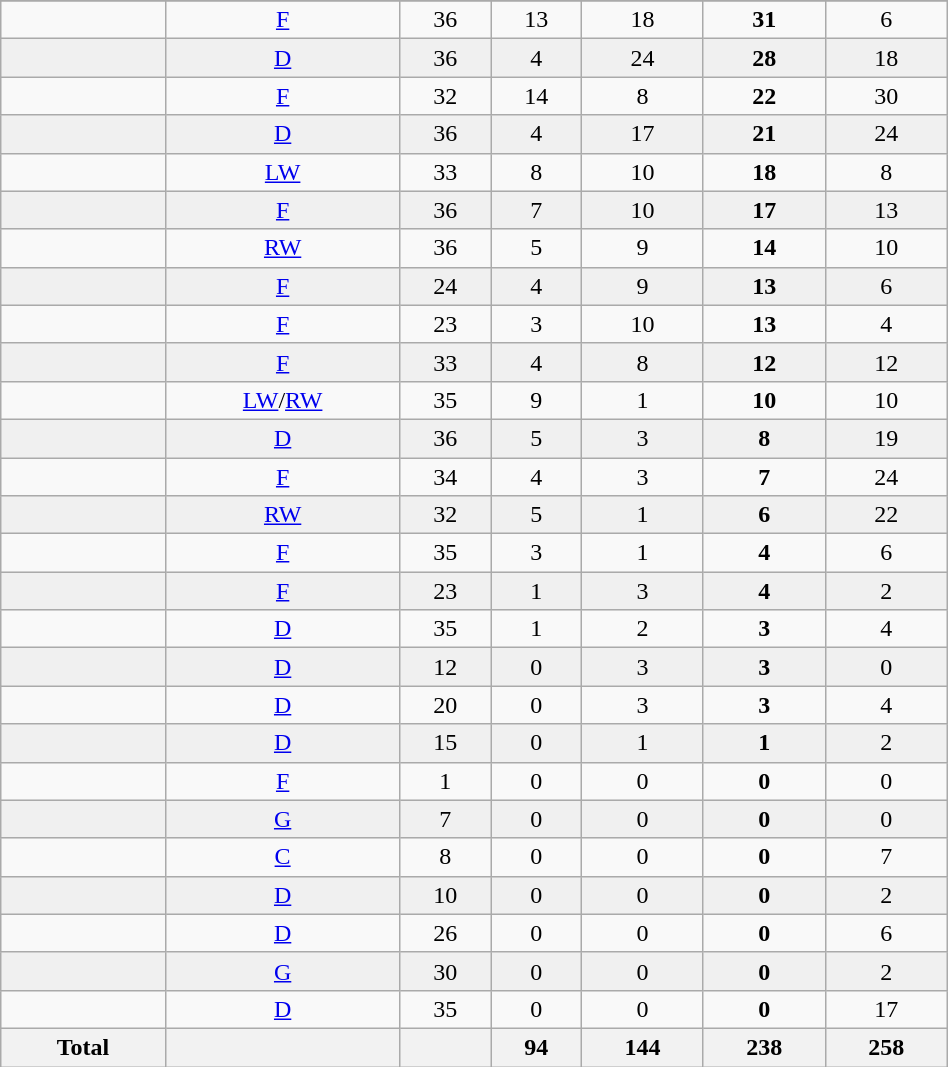<table class="wikitable sortable" width ="50%">
<tr align="center">
</tr>
<tr align="center" bgcolor="">
<td></td>
<td><a href='#'>F</a></td>
<td>36</td>
<td>13</td>
<td>18</td>
<td><strong>31</strong></td>
<td>6</td>
</tr>
<tr align="center" bgcolor="f0f0f0">
<td></td>
<td><a href='#'>D</a></td>
<td>36</td>
<td>4</td>
<td>24</td>
<td><strong>28</strong></td>
<td>18</td>
</tr>
<tr align="center" bgcolor="">
<td></td>
<td><a href='#'>F</a></td>
<td>32</td>
<td>14</td>
<td>8</td>
<td><strong>22</strong></td>
<td>30</td>
</tr>
<tr align="center" bgcolor="f0f0f0">
<td></td>
<td><a href='#'>D</a></td>
<td>36</td>
<td>4</td>
<td>17</td>
<td><strong>21</strong></td>
<td>24</td>
</tr>
<tr align="center" bgcolor="">
<td></td>
<td><a href='#'>LW</a></td>
<td>33</td>
<td>8</td>
<td>10</td>
<td><strong>18</strong></td>
<td>8</td>
</tr>
<tr align="center" bgcolor="f0f0f0">
<td></td>
<td><a href='#'>F</a></td>
<td>36</td>
<td>7</td>
<td>10</td>
<td><strong>17</strong></td>
<td>13</td>
</tr>
<tr align="center" bgcolor="">
<td></td>
<td><a href='#'>RW</a></td>
<td>36</td>
<td>5</td>
<td>9</td>
<td><strong>14</strong></td>
<td>10</td>
</tr>
<tr align="center" bgcolor="f0f0f0">
<td></td>
<td><a href='#'>F</a></td>
<td>24</td>
<td>4</td>
<td>9</td>
<td><strong>13</strong></td>
<td>6</td>
</tr>
<tr align="center" bgcolor="">
<td></td>
<td><a href='#'>F</a></td>
<td>23</td>
<td>3</td>
<td>10</td>
<td><strong>13</strong></td>
<td>4</td>
</tr>
<tr align="center" bgcolor="f0f0f0">
<td></td>
<td><a href='#'>F</a></td>
<td>33</td>
<td>4</td>
<td>8</td>
<td><strong>12</strong></td>
<td>12</td>
</tr>
<tr align="center" bgcolor="">
<td></td>
<td><a href='#'>LW</a>/<a href='#'>RW</a></td>
<td>35</td>
<td>9</td>
<td>1</td>
<td><strong>10</strong></td>
<td>10</td>
</tr>
<tr align="center" bgcolor="f0f0f0">
<td></td>
<td><a href='#'>D</a></td>
<td>36</td>
<td>5</td>
<td>3</td>
<td><strong>8</strong></td>
<td>19</td>
</tr>
<tr align="center" bgcolor="">
<td></td>
<td><a href='#'>F</a></td>
<td>34</td>
<td>4</td>
<td>3</td>
<td><strong>7</strong></td>
<td>24</td>
</tr>
<tr align="center" bgcolor="f0f0f0">
<td></td>
<td><a href='#'>RW</a></td>
<td>32</td>
<td>5</td>
<td>1</td>
<td><strong>6</strong></td>
<td>22</td>
</tr>
<tr align="center" bgcolor="">
<td></td>
<td><a href='#'>F</a></td>
<td>35</td>
<td>3</td>
<td>1</td>
<td><strong>4</strong></td>
<td>6</td>
</tr>
<tr align="center" bgcolor="f0f0f0">
<td></td>
<td><a href='#'>F</a></td>
<td>23</td>
<td>1</td>
<td>3</td>
<td><strong>4</strong></td>
<td>2</td>
</tr>
<tr align="center" bgcolor="">
<td></td>
<td><a href='#'>D</a></td>
<td>35</td>
<td>1</td>
<td>2</td>
<td><strong>3</strong></td>
<td>4</td>
</tr>
<tr align="center" bgcolor="f0f0f0">
<td></td>
<td><a href='#'>D</a></td>
<td>12</td>
<td>0</td>
<td>3</td>
<td><strong>3</strong></td>
<td>0</td>
</tr>
<tr align="center" bgcolor="">
<td></td>
<td><a href='#'>D</a></td>
<td>20</td>
<td>0</td>
<td>3</td>
<td><strong>3</strong></td>
<td>4</td>
</tr>
<tr align="center" bgcolor="f0f0f0">
<td></td>
<td><a href='#'>D</a></td>
<td>15</td>
<td>0</td>
<td>1</td>
<td><strong>1</strong></td>
<td>2</td>
</tr>
<tr align="center" bgcolor="">
<td></td>
<td><a href='#'>F</a></td>
<td>1</td>
<td>0</td>
<td>0</td>
<td><strong>0</strong></td>
<td>0</td>
</tr>
<tr align="center" bgcolor="f0f0f0">
<td></td>
<td><a href='#'>G</a></td>
<td>7</td>
<td>0</td>
<td>0</td>
<td><strong>0</strong></td>
<td>0</td>
</tr>
<tr align="center" bgcolor="">
<td></td>
<td><a href='#'>C</a></td>
<td>8</td>
<td>0</td>
<td>0</td>
<td><strong>0</strong></td>
<td>7</td>
</tr>
<tr align="center" bgcolor="f0f0f0">
<td></td>
<td><a href='#'>D</a></td>
<td>10</td>
<td>0</td>
<td>0</td>
<td><strong>0</strong></td>
<td>2</td>
</tr>
<tr align="center" bgcolor="">
<td></td>
<td><a href='#'>D</a></td>
<td>26</td>
<td>0</td>
<td>0</td>
<td><strong>0</strong></td>
<td>6</td>
</tr>
<tr align="center" bgcolor="f0f0f0">
<td></td>
<td><a href='#'>G</a></td>
<td>30</td>
<td>0</td>
<td>0</td>
<td><strong>0</strong></td>
<td>2</td>
</tr>
<tr align="center" bgcolor="">
<td></td>
<td><a href='#'>D</a></td>
<td>35</td>
<td>0</td>
<td>0</td>
<td><strong>0</strong></td>
<td>17</td>
</tr>
<tr>
<th>Total</th>
<th></th>
<th></th>
<th>94</th>
<th>144</th>
<th>238</th>
<th>258</th>
</tr>
</table>
